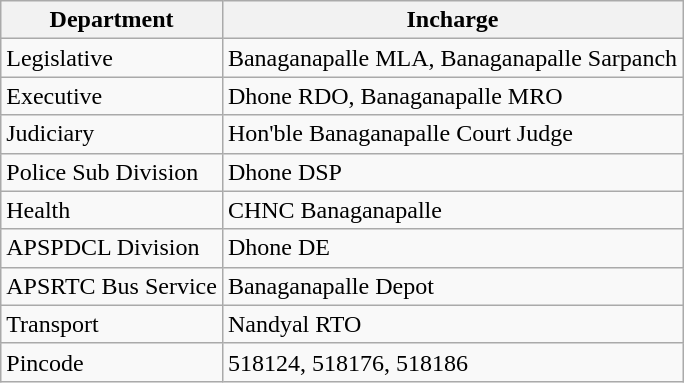<table class="wikitable">
<tr>
<th>Department</th>
<th>Incharge</th>
</tr>
<tr>
<td>Legislative</td>
<td>Banaganapalle MLA, Banaganapalle Sarpanch</td>
</tr>
<tr>
<td>Executive</td>
<td>Dhone RDO, Banaganapalle MRO</td>
</tr>
<tr>
<td>Judiciary</td>
<td>Hon'ble Banaganapalle Court Judge</td>
</tr>
<tr>
<td>Police Sub Division</td>
<td>Dhone DSP</td>
</tr>
<tr>
<td>Health</td>
<td>CHNC Banaganapalle</td>
</tr>
<tr>
<td>APSPDCL Division</td>
<td>Dhone DE</td>
</tr>
<tr>
<td>APSRTC Bus Service</td>
<td>Banaganapalle Depot</td>
</tr>
<tr>
<td>Transport</td>
<td>Nandyal RTO</td>
</tr>
<tr>
<td>Pincode</td>
<td>518124,  518176,  518186</td>
</tr>
</table>
